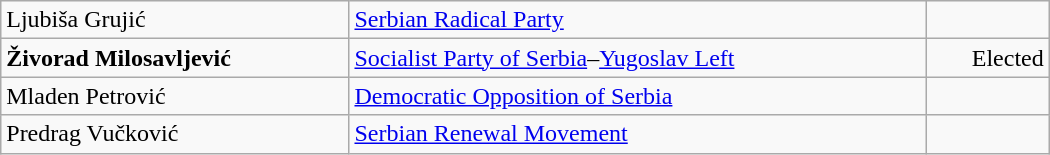<table style="width:700px;" class="wikitable">
<tr>
<td align="left">Ljubiša Grujić</td>
<td align="left"><a href='#'>Serbian Radical Party</a></td>
<td align="right"></td>
</tr>
<tr>
<td align="left"><strong>Živorad Milosavljević</strong></td>
<td align="left"><a href='#'>Socialist Party of Serbia</a>–<a href='#'>Yugoslav Left</a></td>
<td align="right">Elected</td>
</tr>
<tr>
<td align="left">Mladen Petrović</td>
<td align="left"><a href='#'>Democratic Opposition of Serbia</a></td>
<td align="right"></td>
</tr>
<tr>
<td align="left">Predrag Vučković</td>
<td align="left"><a href='#'>Serbian Renewal Movement</a></td>
<td align="right"></td>
</tr>
</table>
